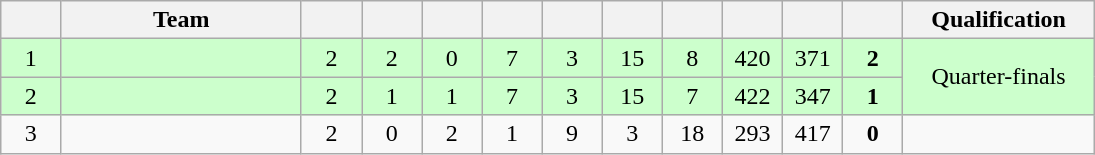<table class=wikitable style="text-align:center" width=730>
<tr>
<th width=5.5%></th>
<th width=22%>Team</th>
<th width=5.5%></th>
<th width=5.5%></th>
<th width=5.5%></th>
<th width=5.5%></th>
<th width=5.5%></th>
<th width=5.5%></th>
<th width=5.5%></th>
<th width=5.5%></th>
<th width=5.5%></th>
<th width=5.5%></th>
<th width=18%>Qualification</th>
</tr>
<tr bgcolor=ccffcc>
<td>1</td>
<td style="text-align:left"></td>
<td>2</td>
<td>2</td>
<td>0</td>
<td>7</td>
<td>3</td>
<td>15</td>
<td>8</td>
<td>420</td>
<td>371</td>
<td><strong>2</strong></td>
<td rowspan=2>Quarter-finals</td>
</tr>
<tr bgcolor=ccffcc>
<td>2</td>
<td style="text-align:left"></td>
<td>2</td>
<td>1</td>
<td>1</td>
<td>7</td>
<td>3</td>
<td>15</td>
<td>7</td>
<td>422</td>
<td>347</td>
<td><strong>1</strong></td>
</tr>
<tr>
<td>3</td>
<td style="text-align:left"></td>
<td>2</td>
<td>0</td>
<td>2</td>
<td>1</td>
<td>9</td>
<td>3</td>
<td>18</td>
<td>293</td>
<td>417</td>
<td><strong>0</strong></td>
<td></td>
</tr>
</table>
